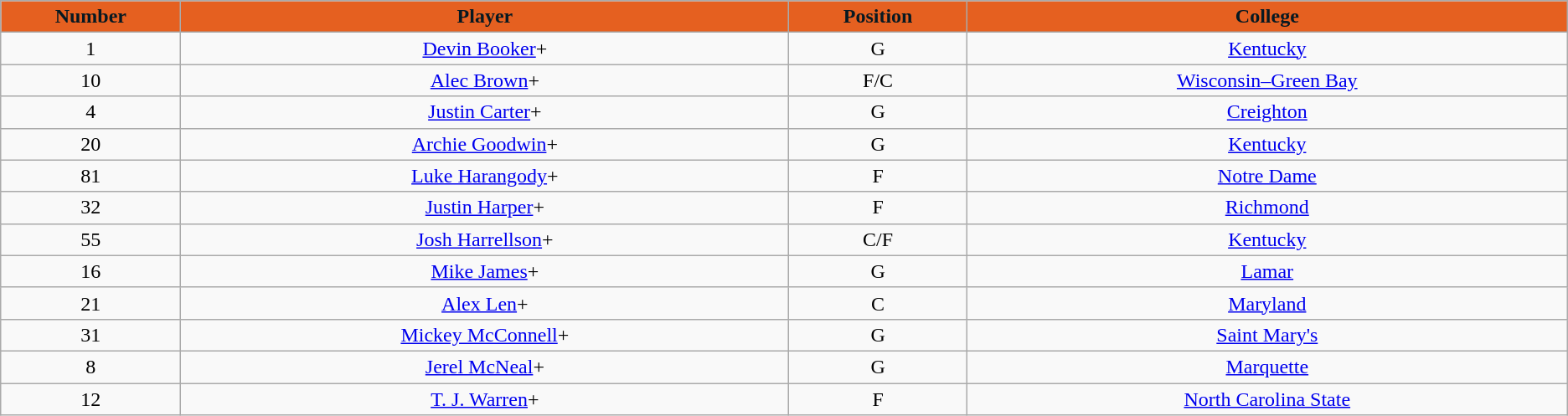<table class="wikitable sortable sortable">
<tr>
<th style="background:#E56020; color:#061922" width="1%">Number</th>
<th style="background:#E56020; color:#061922" width="5%">Player</th>
<th style="background:#E56020; color:#061922" width="1%">Position</th>
<th style="background:#E56020; color:#061922" width="5%">College</th>
</tr>
<tr style="text-align: center">
<td>1</td>
<td><a href='#'>Devin Booker</a>+</td>
<td>G</td>
<td><a href='#'>Kentucky</a></td>
</tr>
<tr style="text-align: center">
<td>10</td>
<td><a href='#'>Alec Brown</a>+</td>
<td>F/C</td>
<td><a href='#'>Wisconsin–Green Bay</a></td>
</tr>
<tr style="text-align: center">
<td>4</td>
<td><a href='#'>Justin Carter</a>+</td>
<td>G</td>
<td><a href='#'>Creighton</a></td>
</tr>
<tr style="text-align: center">
<td>20</td>
<td><a href='#'>Archie Goodwin</a>+</td>
<td>G</td>
<td><a href='#'>Kentucky</a></td>
</tr>
<tr style="text-align: center">
<td>81</td>
<td><a href='#'>Luke Harangody</a>+</td>
<td>F</td>
<td><a href='#'>Notre Dame</a></td>
</tr>
<tr style="text-align: center">
<td>32</td>
<td><a href='#'>Justin Harper</a>+</td>
<td>F</td>
<td><a href='#'>Richmond</a></td>
</tr>
<tr style="text-align: center">
<td>55</td>
<td><a href='#'>Josh Harrellson</a>+</td>
<td>C/F</td>
<td><a href='#'>Kentucky</a></td>
</tr>
<tr style="text-align: center">
<td>16</td>
<td><a href='#'>Mike James</a>+</td>
<td>G</td>
<td><a href='#'>Lamar</a></td>
</tr>
<tr style="text-align: center">
<td>21</td>
<td><a href='#'>Alex Len</a>+</td>
<td>C</td>
<td><a href='#'>Maryland</a></td>
</tr>
<tr style="text-align: center">
<td>31</td>
<td><a href='#'>Mickey McConnell</a>+</td>
<td>G</td>
<td><a href='#'>Saint Mary's</a></td>
</tr>
<tr style="text-align: center">
<td>8</td>
<td><a href='#'>Jerel McNeal</a>+</td>
<td>G</td>
<td><a href='#'>Marquette</a></td>
</tr>
<tr style="text-align: center">
<td>12</td>
<td><a href='#'>T. J. Warren</a>+</td>
<td>F</td>
<td><a href='#'>North Carolina State</a></td>
</tr>
</table>
